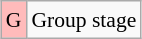<table class="wikitable" style="margin:0.5em auto; font-size:90%; line-height:1.25em; text-align:center;">
<tr>
<td bgcolor="#FFBBBB" align=center>G</td>
<td>Group stage</td>
</tr>
</table>
